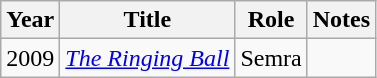<table class="wikitable sortable">
<tr>
<th>Year</th>
<th>Title</th>
<th>Role</th>
<th class="unsortable">Notes</th>
</tr>
<tr>
<td>2009</td>
<td><em><a href='#'>The Ringing Ball</a></em></td>
<td>Semra</td>
<td></td>
</tr>
</table>
